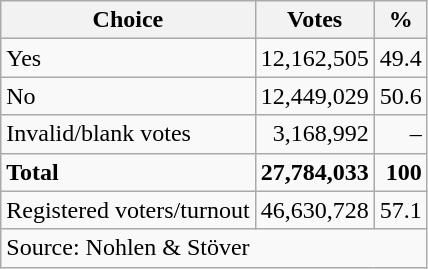<table class=wikitable style=text-align:right>
<tr>
<th>Choice</th>
<th>Votes</th>
<th>%</th>
</tr>
<tr>
<td align=left>Yes</td>
<td>12,162,505</td>
<td>49.4</td>
</tr>
<tr>
<td align=left> No</td>
<td>12,449,029</td>
<td>50.6</td>
</tr>
<tr>
<td align=left>Invalid/blank votes</td>
<td>3,168,992</td>
<td>–</td>
</tr>
<tr>
<td align=left><strong>Total</strong></td>
<td><strong>27,784,033</strong></td>
<td><strong>100</strong></td>
</tr>
<tr>
<td align=left>Registered voters/turnout</td>
<td>46,630,728</td>
<td>57.1</td>
</tr>
<tr>
<td align=left colspan=3>Source: Nohlen & Stöver</td>
</tr>
</table>
